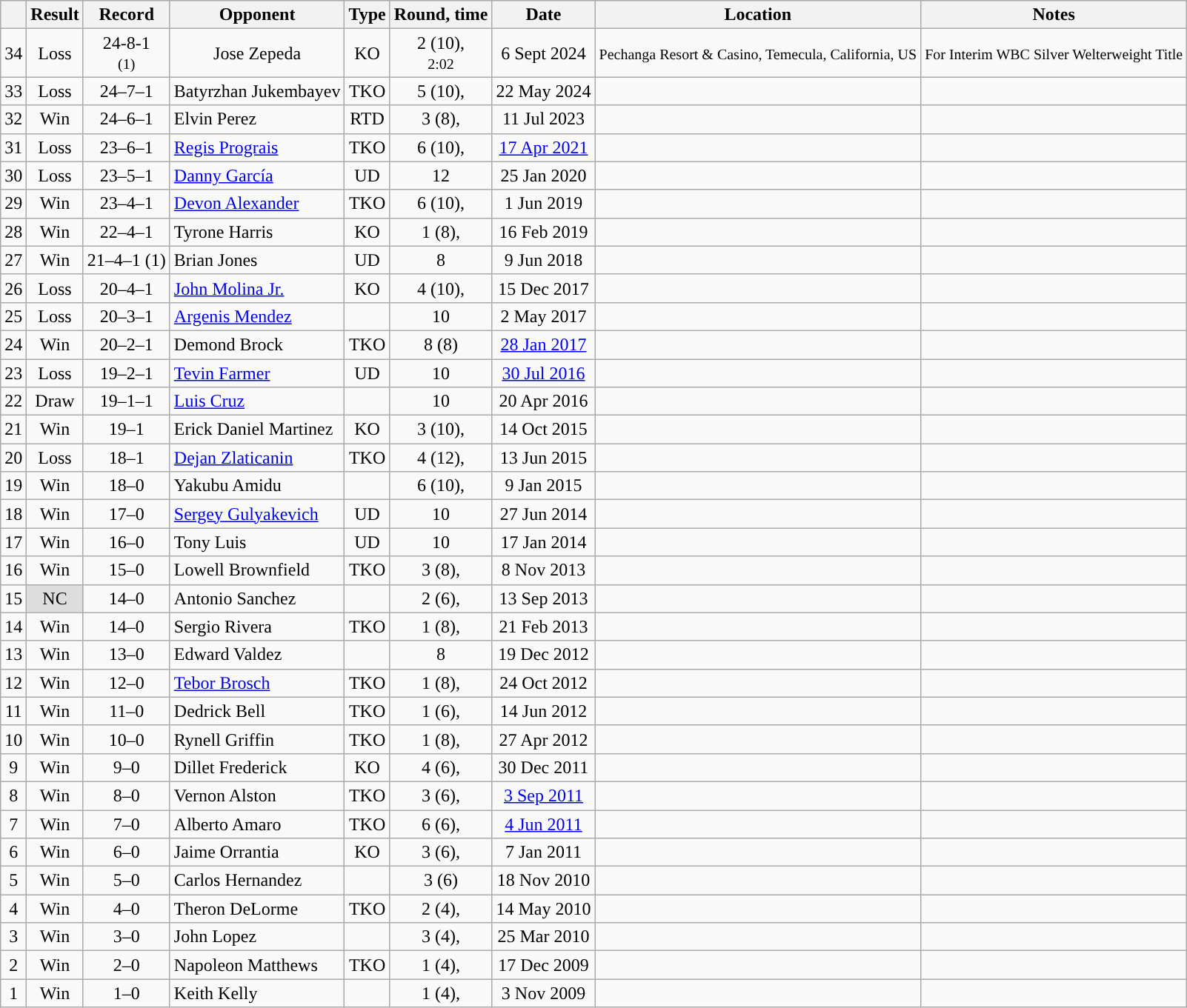<table class="wikitable" style="text-align:center">
<tr>
<th></th>
<th>Result</th>
<th>Record</th>
<th>Opponent</th>
<th>Type</th>
<th>Round, time</th>
<th>Date</th>
<th>Location</th>
<th>Notes</th>
</tr>
<tr>
<td>34</td>
<td>Loss</td>
<td>24-8-1<br><small>(1)</small></td>
<td>Jose Zepeda</td>
<td>KO</td>
<td>2 (10),<br><small>2:02</small></td>
<td>6 Sept 2024</td>
<td><small>Pechanga Resort & Casino, Temecula, California, US</small></td>
<td><small>For Interim WBC Silver Welterweight Title</small></td>
</tr>
<tr>
<td>33</td>
<td>Loss</td>
<td>24–7–1 </td>
<td align="left">Batyrzhan Jukembayev</td>
<td>TKO</td>
<td>5 (10), </td>
<td>22 May 2024</td>
<td style="text-align:left;"></td>
<td></td>
</tr>
<tr>
<td>32</td>
<td>Win</td>
<td>24–6–1 </td>
<td align="left">Elvin Perez</td>
<td>RTD</td>
<td>3 (8), </td>
<td>11 Jul 2023</td>
<td style="text-align:left;"></td>
<td></td>
</tr>
<tr>
<td>31</td>
<td>Loss</td>
<td>23–6–1 </td>
<td align="left"><a href='#'>Regis Prograis</a></td>
<td>TKO</td>
<td>6 (10), </td>
<td><a href='#'>17 Apr 2021</a></td>
<td style="text-align:left;"></td>
<td align="left"></td>
</tr>
<tr>
<td>30</td>
<td>Loss</td>
<td>23–5–1 </td>
<td align=left><a href='#'>Danny García</a></td>
<td>UD</td>
<td>12</td>
<td>25 Jan 2020</td>
<td align=left></td>
<td align=left></td>
</tr>
<tr>
<td>29</td>
<td>Win</td>
<td>23–4–1 </td>
<td style="text-align:left;"><a href='#'>Devon Alexander</a></td>
<td>TKO</td>
<td>6 (10), </td>
<td>1 Jun 2019</td>
<td style="text-align:left;"></td>
<td></td>
</tr>
<tr>
<td>28</td>
<td>Win</td>
<td>22–4–1 </td>
<td style="text-align:left;">Tyrone Harris</td>
<td>KO</td>
<td>1 (8), </td>
<td>16 Feb 2019</td>
<td style="text-align:left;"></td>
<td></td>
</tr>
<tr>
<td>27</td>
<td>Win</td>
<td>21–4–1 (1)</td>
<td style="text-align:left;">Brian Jones</td>
<td>UD</td>
<td>8</td>
<td>9 Jun 2018</td>
<td style="text-align:left;"></td>
<td></td>
</tr>
<tr>
<td>26</td>
<td>Loss</td>
<td>20–4–1 </td>
<td style="text-align:left;"><a href='#'>John Molina Jr.</a></td>
<td>KO</td>
<td>4 (10), </td>
<td>15 Dec 2017</td>
<td style="text-align:left;"></td>
<td></td>
</tr>
<tr>
<td>25</td>
<td>Loss</td>
<td>20–3–1 </td>
<td align=left><a href='#'>Argenis Mendez</a></td>
<td></td>
<td>10</td>
<td>2 May 2017</td>
<td align=left></td>
<td></td>
</tr>
<tr>
<td>24</td>
<td>Win</td>
<td>20–2–1 </td>
<td align=left>Demond Brock</td>
<td>TKO</td>
<td>8 (8)</td>
<td><a href='#'>28 Jan 2017</a></td>
<td align=left></td>
<td></td>
</tr>
<tr>
<td>23</td>
<td>Loss</td>
<td>19–2–1 </td>
<td align=left><a href='#'>Tevin Farmer</a></td>
<td>UD</td>
<td>10</td>
<td><a href='#'>30 Jul 2016</a></td>
<td align=left></td>
<td></td>
</tr>
<tr>
<td>22</td>
<td>Draw</td>
<td>19–1–1 </td>
<td align=left><a href='#'>Luis Cruz</a></td>
<td></td>
<td>10</td>
<td>20 Apr 2016</td>
<td align=left></td>
<td></td>
</tr>
<tr>
<td>21</td>
<td>Win</td>
<td>19–1 </td>
<td align=left>Erick Daniel Martinez</td>
<td>KO</td>
<td>3 (10), </td>
<td>14 Oct 2015</td>
<td align=left></td>
<td></td>
</tr>
<tr>
<td>20</td>
<td>Loss</td>
<td>18–1 </td>
<td align=left><a href='#'>Dejan Zlaticanin</a></td>
<td>TKO</td>
<td>4 (12), </td>
<td>13 Jun 2015</td>
<td align=left></td>
<td></td>
</tr>
<tr>
<td>19</td>
<td>Win</td>
<td>18–0 </td>
<td align=left>Yakubu Amidu</td>
<td></td>
<td>6 (10), </td>
<td>9 Jan 2015</td>
<td align=left></td>
<td></td>
</tr>
<tr>
<td>18</td>
<td>Win</td>
<td>17–0 </td>
<td align=left><a href='#'>Sergey Gulyakevich</a></td>
<td>UD</td>
<td>10</td>
<td>27 Jun 2014</td>
<td align=left></td>
<td></td>
</tr>
<tr>
<td>17</td>
<td>Win</td>
<td>16–0 </td>
<td align=left>Tony Luis</td>
<td>UD</td>
<td>10</td>
<td>17 Jan 2014</td>
<td align=left></td>
<td align=left></td>
</tr>
<tr>
<td>16</td>
<td>Win</td>
<td>15–0 </td>
<td align=left>Lowell Brownfield</td>
<td>TKO</td>
<td>3 (8), </td>
<td>8 Nov 2013</td>
<td align=left></td>
<td></td>
</tr>
<tr>
<td>15</td>
<td style="background:#ddd;">NC</td>
<td>14–0 </td>
<td align=left>Antonio Sanchez</td>
<td></td>
<td>2 (6), </td>
<td>13 Sep 2013</td>
<td align=left></td>
<td></td>
</tr>
<tr>
<td>14</td>
<td>Win</td>
<td>14–0</td>
<td align=left>Sergio Rivera</td>
<td>TKO</td>
<td>1 (8), </td>
<td>21 Feb 2013</td>
<td align=left></td>
<td align=left></td>
</tr>
<tr>
<td>13</td>
<td>Win</td>
<td>13–0</td>
<td align=left>Edward Valdez</td>
<td></td>
<td>8</td>
<td>19 Dec 2012</td>
<td align=left></td>
<td align=left></td>
</tr>
<tr>
<td>12</td>
<td>Win</td>
<td>12–0</td>
<td align=left><a href='#'>Tebor Brosch</a></td>
<td>TKO</td>
<td>1 (8), </td>
<td>24 Oct 2012</td>
<td align=left></td>
<td align=left></td>
</tr>
<tr>
<td>11</td>
<td>Win</td>
<td>11–0</td>
<td align=left>Dedrick Bell</td>
<td>TKO</td>
<td>1 (6), </td>
<td>14 Jun 2012</td>
<td align=left></td>
<td></td>
</tr>
<tr>
<td>10</td>
<td>Win</td>
<td>10–0</td>
<td align=left>Rynell Griffin</td>
<td>TKO</td>
<td>1 (8), </td>
<td>27 Apr 2012</td>
<td align=left></td>
<td></td>
</tr>
<tr>
<td>9</td>
<td>Win</td>
<td>9–0</td>
<td align=left>Dillet Frederick</td>
<td>KO</td>
<td>4 (6), </td>
<td>30 Dec 2011</td>
<td align=left></td>
<td></td>
</tr>
<tr>
<td>8</td>
<td>Win</td>
<td>8–0</td>
<td align=left>Vernon Alston</td>
<td>TKO</td>
<td>3 (6), </td>
<td><a href='#'>3 Sep 2011</a></td>
<td align=left></td>
<td align=left></td>
</tr>
<tr>
<td>7</td>
<td>Win</td>
<td>7–0</td>
<td align=left>Alberto Amaro</td>
<td>TKO</td>
<td>6 (6), </td>
<td><a href='#'>4 Jun 2011</a></td>
<td align=left></td>
<td></td>
</tr>
<tr>
<td>6</td>
<td>Win</td>
<td>6–0</td>
<td align=left>Jaime Orrantia</td>
<td>KO</td>
<td>3 (6), </td>
<td>7 Jan 2011</td>
<td align=left></td>
<td align=left></td>
</tr>
<tr>
<td>5</td>
<td>Win</td>
<td>5–0</td>
<td align=left>Carlos Hernandez</td>
<td></td>
<td>3 (6)</td>
<td>18 Nov 2010</td>
<td align=left></td>
<td></td>
</tr>
<tr>
<td>4</td>
<td>Win</td>
<td>4–0</td>
<td align=left>Theron DeLorme</td>
<td>TKO</td>
<td>2 (4), </td>
<td>14 May 2010</td>
<td align=left></td>
<td></td>
</tr>
<tr>
<td>3</td>
<td>Win</td>
<td>3–0</td>
<td align=left>John Lopez</td>
<td></td>
<td>3 (4), </td>
<td>25 Mar 2010</td>
<td align=left></td>
<td></td>
</tr>
<tr>
<td>2</td>
<td>Win</td>
<td>2–0</td>
<td align=left>Napoleon Matthews</td>
<td>TKO</td>
<td>1 (4), </td>
<td>17 Dec 2009</td>
<td align=left></td>
<td></td>
</tr>
<tr>
<td>1</td>
<td>Win</td>
<td>1–0</td>
<td align=left>Keith Kelly</td>
<td></td>
<td>1 (4), </td>
<td>3 Nov 2009</td>
<td align=left></td>
<td></td>
</tr>
</table>
